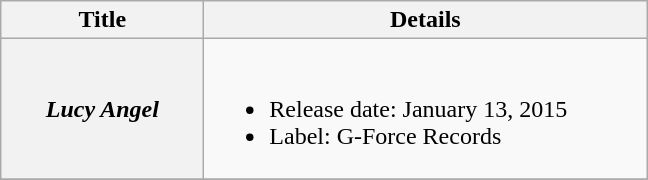<table class="wikitable plainrowheaders">
<tr>
<th style="width:8em;">Title</th>
<th style="width:18em;">Details</th>
</tr>
<tr>
<th scope="row"><em>Lucy Angel</em></th>
<td><br><ul><li>Release date: January 13, 2015</li><li>Label: G-Force Records</li></ul></td>
</tr>
<tr>
</tr>
</table>
